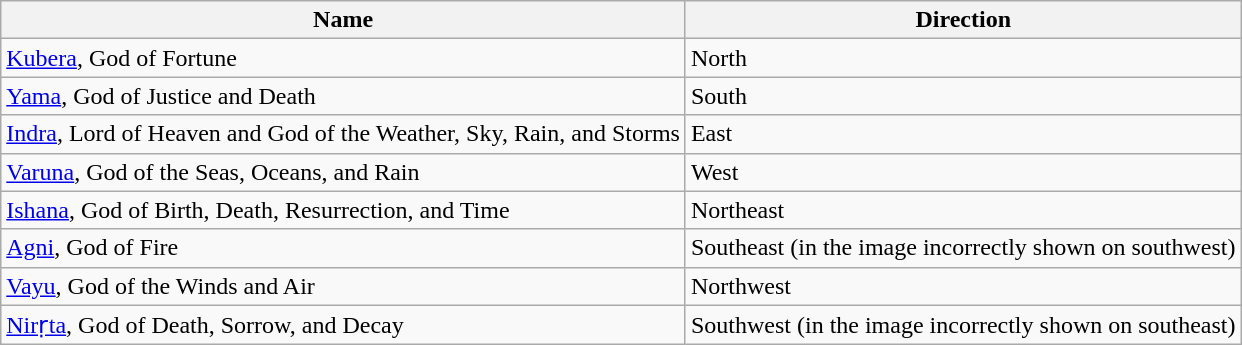<table class="wikitable">
<tr>
<th>Name</th>
<th>Direction</th>
</tr>
<tr>
<td><a href='#'>Kubera</a>, God of Fortune</td>
<td>North</td>
</tr>
<tr>
<td><a href='#'>Yama</a>, God of Justice and Death</td>
<td>South</td>
</tr>
<tr>
<td><a href='#'>Indra</a>, Lord of Heaven and God of the Weather, Sky, Rain, and Storms</td>
<td>East</td>
</tr>
<tr>
<td><a href='#'>Varuna</a>, God of the Seas, Oceans, and Rain</td>
<td>West</td>
</tr>
<tr>
<td><a href='#'>Ishana</a>, God of Birth, Death, Resurrection, and Time</td>
<td>Northeast</td>
</tr>
<tr>
<td><a href='#'>Agni</a>, God of Fire</td>
<td>Southeast (in the image incorrectly shown on southwest)</td>
</tr>
<tr>
<td><a href='#'>Vayu</a>, God of the Winds and Air</td>
<td>Northwest</td>
</tr>
<tr>
<td><a href='#'>Nirṛta</a>, God of Death, Sorrow, and Decay</td>
<td>Southwest (in the image incorrectly shown on southeast)</td>
</tr>
</table>
